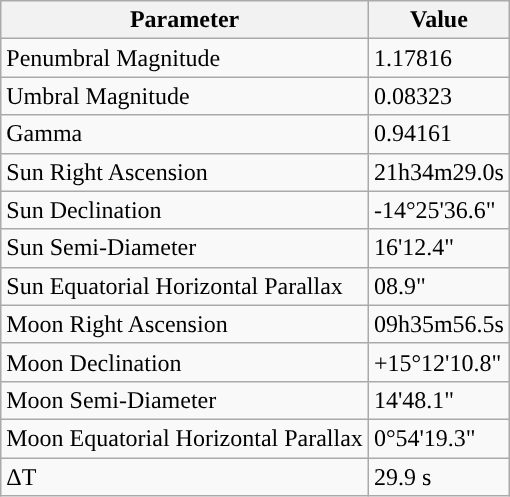<table class="wikitable">
<tr>
<th>Parameter</th>
<th>Value</th>
</tr>
<tr>
<td>Penumbral Magnitude</td>
<td>1.17816</td>
</tr>
<tr>
<td>Umbral Magnitude</td>
<td>0.08323</td>
</tr>
<tr>
<td>Gamma</td>
<td>0.94161</td>
</tr>
<tr>
<td>Sun Right Ascension</td>
<td>21h34m29.0s</td>
</tr>
<tr>
<td>Sun Declination</td>
<td>-14°25'36.6"</td>
</tr>
<tr>
<td>Sun Semi-Diameter</td>
<td>16'12.4"</td>
</tr>
<tr>
<td>Sun Equatorial Horizontal Parallax</td>
<td>08.9"</td>
</tr>
<tr>
<td>Moon Right Ascension</td>
<td>09h35m56.5s</td>
</tr>
<tr>
<td>Moon Declination</td>
<td>+15°12'10.8"</td>
</tr>
<tr>
<td>Moon Semi-Diameter</td>
<td>14'48.1"</td>
</tr>
<tr>
<td>Moon Equatorial Horizontal Parallax</td>
<td>0°54'19.3"</td>
</tr>
<tr>
<td>ΔT</td>
<td>29.9 s</td>
</tr>
</table>
